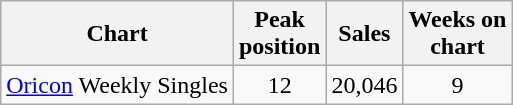<table class="wikitable">
<tr>
<th>Chart</th>
<th>Peak<br>position</th>
<th>Sales</th>
<th>Weeks on<br>chart</th>
</tr>
<tr>
<td><a href='#'>Oricon</a> Weekly Singles</td>
<td align="center">12</td>
<td align="center">20,046</td>
<td align="center">9</td>
</tr>
</table>
